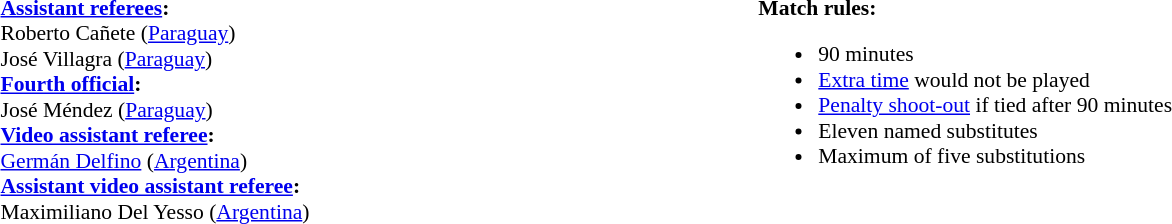<table style="width:100%;font-size:90%">
<tr>
<td><br><strong><a href='#'>Assistant referees</a>:</strong>
<br>Roberto Cañete (<a href='#'>Paraguay</a>)
<br>José Villagra (<a href='#'>Paraguay</a>)
<br><strong><a href='#'>Fourth official</a>:</strong>
<br>José Méndez (<a href='#'>Paraguay</a>)
<br><strong><a href='#'>Video assistant referee</a>:</strong>
<br><a href='#'>Germán Delfino</a> (<a href='#'>Argentina</a>)
<br><strong><a href='#'>Assistant video assistant referee</a>:</strong>
<br>Maximiliano Del Yesso (<a href='#'>Argentina</a>)</td>
<td style="width:60%; vertical-align:top;"><br><strong>Match rules:</strong><ul><li>90 minutes</li><li><a href='#'>Extra time</a> would not be played</li><li><a href='#'>Penalty shoot-out</a> if tied after 90 minutes</li><li>Eleven named substitutes</li><li>Maximum of five substitutions</li></ul></td>
</tr>
</table>
